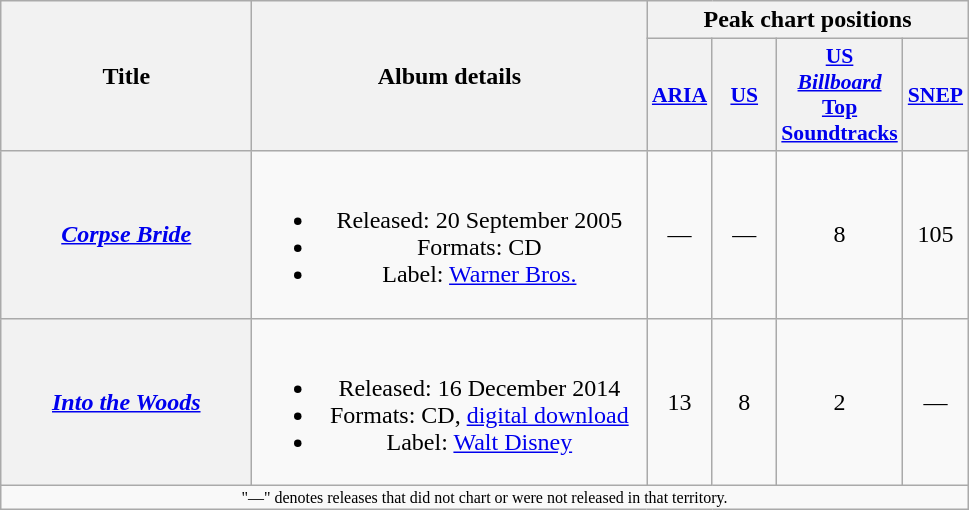<table class="wikitable plainrowheaders" style="text-align:center;" border="2">
<tr>
<th scope="col" rowspan="2" style="width:10em;">Title</th>
<th scope="col" rowspan="2" style="width:16em;">Album details</th>
<th scope="col" colspan="4">Peak chart positions</th>
</tr>
<tr>
<th scope="col" style="width:2.5em;font-size:90%;"><a href='#'>ARIA</a></th>
<th scope="col" style="width:2.5em;font-size:90%;"><a href='#'>US</a></th>
<th scope="col" style="width:2.5em;font-size:90%;"><a href='#'>US <em>Billboard</em> Top Soundtracks</a></th>
<th scope="col" style="width:2.5em;font-size:90%;"><a href='#'>SNEP</a></th>
</tr>
<tr>
<th scope="row"><em><a href='#'>Corpse Bride</a></em></th>
<td><br><ul><li>Released: 20 September 2005</li><li>Formats: CD</li><li>Label: <a href='#'>Warner Bros.</a></li></ul></td>
<td>—</td>
<td>—</td>
<td>8</td>
<td>105</td>
</tr>
<tr>
<th scope="row"><em><a href='#'>Into the Woods</a></em></th>
<td><br><ul><li>Released: 16 December 2014</li><li>Formats: CD, <a href='#'>digital download</a></li><li>Label: <a href='#'>Walt Disney</a></li></ul></td>
<td>13</td>
<td>8</td>
<td>2</td>
<td>—</td>
</tr>
<tr>
<td align="center" colspan="15" style="font-size:8pt">"—" denotes releases that did not chart or were not released in that territory.</td>
</tr>
</table>
